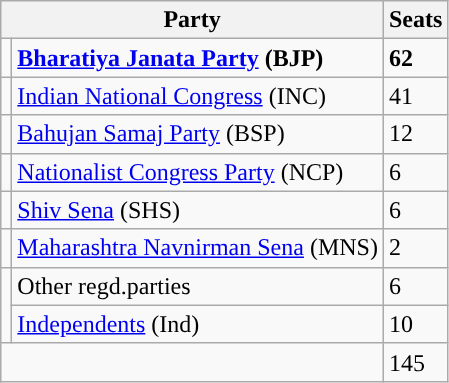<table class="wikitable">
<tr>
<th colspan="2">Party</th>
<th>Seats</th>
</tr>
<tr>
<td style="background-color: "></td>
<td><strong><a href='#'>Bharatiya Janata Party</a> (BJP)</strong></td>
<td><strong>62</strong></td>
</tr>
<tr>
<td style="background-color: "></td>
<td><a href='#'>Indian National Congress</a> (INC)</td>
<td>41</td>
</tr>
<tr>
<td style="background-color: "></td>
<td><a href='#'>Bahujan Samaj Party</a> (BSP)</td>
<td>12</td>
</tr>
<tr>
<td style="background-color: "></td>
<td><a href='#'>Nationalist Congress Party</a> (NCP)</td>
<td>6</td>
</tr>
<tr>
<td style="background-color: "></td>
<td><a href='#'>Shiv Sena</a> (SHS)</td>
<td>6</td>
</tr>
<tr>
<td style="background-color: "></td>
<td><a href='#'>Maharashtra Navnirman Sena</a> (MNS)</td>
<td>2</td>
</tr>
<tr>
<td rowspan="2" style="background-color: "></td>
<td>Other regd.parties</td>
<td>6</td>
</tr>
<tr>
<td><a href='#'>Independents</a> (Ind)</td>
<td>10</td>
</tr>
<tr>
<td colspan="2"></td>
<td>145</td>
</tr>
</table>
